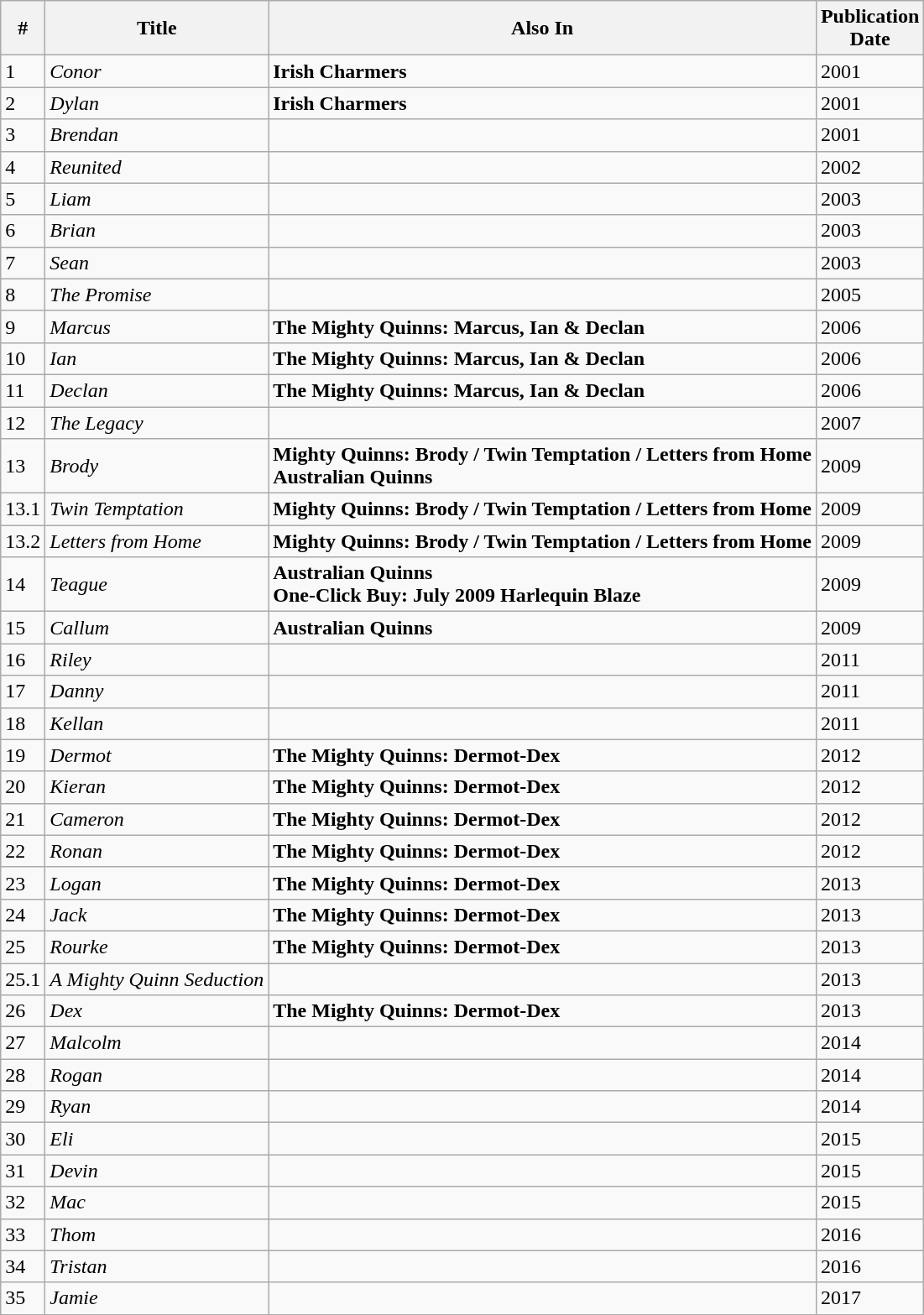<table class="wikitable">
<tr>
<th>#</th>
<th>Title</th>
<th>Also In</th>
<th>Publication<br>Date</th>
</tr>
<tr>
<td>1</td>
<td><em>Conor</em></td>
<td><strong>Irish Charmers</strong></td>
<td>2001</td>
</tr>
<tr>
<td>2</td>
<td><em>Dylan</em></td>
<td><strong>Irish Charmers</strong></td>
<td>2001</td>
</tr>
<tr>
<td>3</td>
<td><em>Brendan</em></td>
<td></td>
<td>2001</td>
</tr>
<tr>
<td>4</td>
<td><em>Reunited</em></td>
<td></td>
<td>2002</td>
</tr>
<tr>
<td>5</td>
<td><em>Liam</em></td>
<td></td>
<td>2003</td>
</tr>
<tr>
<td>6</td>
<td><em>Brian</em></td>
<td></td>
<td>2003</td>
</tr>
<tr>
<td>7</td>
<td><em>Sean</em></td>
<td></td>
<td>2003</td>
</tr>
<tr>
<td>8</td>
<td><em>The Promise</em></td>
<td></td>
<td>2005</td>
</tr>
<tr>
<td>9</td>
<td><em>Marcus</em></td>
<td><strong>The Mighty Quinns: Marcus, Ian & Declan</strong></td>
<td>2006</td>
</tr>
<tr>
<td>10</td>
<td><em>Ian</em></td>
<td><strong>The Mighty Quinns: Marcus, Ian & Declan</strong></td>
<td>2006</td>
</tr>
<tr>
<td>11</td>
<td><em>Declan</em></td>
<td><strong>The Mighty Quinns: Marcus, Ian & Declan</strong></td>
<td>2006</td>
</tr>
<tr>
<td>12</td>
<td><em>The Legacy</em></td>
<td></td>
<td>2007</td>
</tr>
<tr>
<td>13</td>
<td><em>Brody</em></td>
<td><strong>Mighty Quinns: Brody / Twin Temptation / Letters from Home</strong><br><strong>Australian Quinns</strong></td>
<td>2009</td>
</tr>
<tr>
<td>13.1</td>
<td><em>Twin Temptation</em></td>
<td><strong>Mighty Quinns: Brody / Twin Temptation / Letters from Home</strong></td>
<td>2009</td>
</tr>
<tr>
<td>13.2</td>
<td><em>Letters from Home</em></td>
<td><strong>Mighty Quinns: Brody / Twin Temptation / Letters from Home</strong></td>
<td>2009</td>
</tr>
<tr>
<td>14</td>
<td><em>Teague</em></td>
<td><strong>Australian Quinns</strong><br><strong>One-Click Buy: July 2009 Harlequin Blaze</strong></td>
<td>2009</td>
</tr>
<tr>
<td>15</td>
<td><em>Callum</em></td>
<td><strong>Australian Quinns</strong></td>
<td>2009</td>
</tr>
<tr>
<td>16</td>
<td><em>Riley</em></td>
<td></td>
<td>2011</td>
</tr>
<tr>
<td>17</td>
<td><em>Danny</em></td>
<td></td>
<td>2011</td>
</tr>
<tr>
<td>18</td>
<td><em>Kellan</em></td>
<td></td>
<td>2011</td>
</tr>
<tr>
<td>19</td>
<td><em>Dermot</em></td>
<td><strong>The Mighty Quinns: Dermot-Dex</strong></td>
<td>2012</td>
</tr>
<tr>
<td>20</td>
<td><em>Kieran</em></td>
<td><strong>The Mighty Quinns: Dermot-Dex</strong></td>
<td>2012</td>
</tr>
<tr>
<td>21</td>
<td><em>Cameron</em></td>
<td><strong>The Mighty Quinns: Dermot-Dex</strong></td>
<td>2012</td>
</tr>
<tr>
<td>22</td>
<td><em>Ronan</em></td>
<td><strong>The Mighty Quinns: Dermot-Dex</strong></td>
<td>2012</td>
</tr>
<tr>
<td>23</td>
<td><em>Logan</em></td>
<td><strong>The Mighty Quinns: Dermot-Dex</strong></td>
<td>2013</td>
</tr>
<tr>
<td>24</td>
<td><em>Jack</em></td>
<td><strong>The Mighty Quinns: Dermot-Dex</strong></td>
<td>2013</td>
</tr>
<tr>
<td>25</td>
<td><em>Rourke</em></td>
<td><strong>The Mighty Quinns: Dermot-Dex</strong></td>
<td>2013</td>
</tr>
<tr>
<td>25.1</td>
<td><em>A Mighty Quinn Seduction</em></td>
<td></td>
<td>2013</td>
</tr>
<tr>
<td>26</td>
<td><em>Dex</em></td>
<td><strong>The Mighty Quinns: Dermot-Dex</strong></td>
<td>2013</td>
</tr>
<tr>
<td>27</td>
<td><em>Malcolm</em></td>
<td></td>
<td>2014</td>
</tr>
<tr>
<td>28</td>
<td><em>Rogan</em></td>
<td></td>
<td>2014</td>
</tr>
<tr>
<td>29</td>
<td><em>Ryan</em></td>
<td></td>
<td>2014</td>
</tr>
<tr>
<td>30</td>
<td><em>Eli</em></td>
<td></td>
<td>2015</td>
</tr>
<tr>
<td>31</td>
<td><em>Devin</em></td>
<td></td>
<td>2015</td>
</tr>
<tr>
<td>32</td>
<td><em>Mac</em></td>
<td></td>
<td>2015</td>
</tr>
<tr>
<td>33</td>
<td><em>Thom</em></td>
<td></td>
<td>2016</td>
</tr>
<tr>
<td>34</td>
<td><em>Tristan</em></td>
<td></td>
<td>2016</td>
</tr>
<tr>
<td>35</td>
<td><em>Jamie</em></td>
<td></td>
<td>2017</td>
</tr>
</table>
